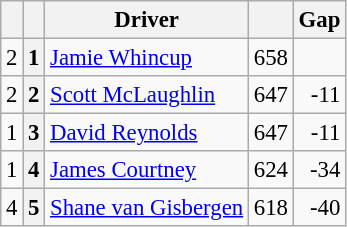<table class="wikitable" style="font-size: 95%;">
<tr>
<th></th>
<th></th>
<th>Driver</th>
<th></th>
<th>Gap</th>
</tr>
<tr>
<td align="left"> 2</td>
<th>1</th>
<td> <a href='#'>Jamie Whincup</a></td>
<td align="right">658</td>
<td align="right"></td>
</tr>
<tr>
<td align="left"> 2</td>
<th>2</th>
<td> <a href='#'>Scott McLaughlin</a></td>
<td align="right">647</td>
<td align="right">-11</td>
</tr>
<tr>
<td align="left"> 1</td>
<th>3</th>
<td> <a href='#'>David Reynolds</a></td>
<td align="right">647</td>
<td align="right">-11</td>
</tr>
<tr>
<td align="left"> 1</td>
<th>4</th>
<td> <a href='#'>James Courtney</a></td>
<td align="right">624</td>
<td align="right">-34</td>
</tr>
<tr>
<td align="left"> 4</td>
<th>5</th>
<td> <a href='#'>Shane van Gisbergen</a></td>
<td align="right">618</td>
<td align="right">-40</td>
</tr>
</table>
